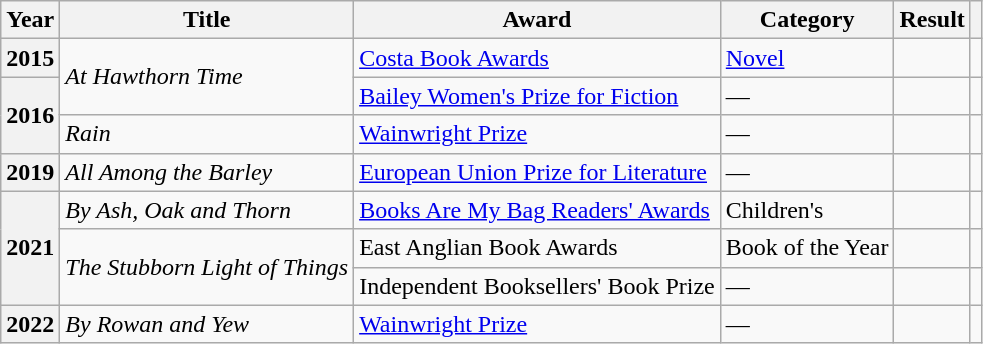<table class="wikitable sortable">
<tr>
<th>Year</th>
<th>Title</th>
<th>Award</th>
<th>Category</th>
<th>Result</th>
<th></th>
</tr>
<tr>
<th>2015</th>
<td rowspan="2"><em>At Hawthorn Time</em></td>
<td><a href='#'>Costa Book Awards</a></td>
<td><a href='#'>Novel</a></td>
<td></td>
<td></td>
</tr>
<tr>
<th rowspan="2">2016</th>
<td><a href='#'>Bailey Women's Prize for Fiction</a></td>
<td>—</td>
<td></td>
<td></td>
</tr>
<tr>
<td><em>Rain</em></td>
<td><a href='#'>Wainwright Prize</a></td>
<td>—</td>
<td></td>
<td></td>
</tr>
<tr>
<th>2019</th>
<td><em>All Among the Barley</em></td>
<td><a href='#'>European Union Prize for Literature</a></td>
<td>—</td>
<td></td>
<td></td>
</tr>
<tr>
<th rowspan="3">2021</th>
<td><em>By Ash, Oak and Thorn</em></td>
<td><a href='#'>Books Are My Bag Readers' Awards</a></td>
<td>Children's</td>
<td></td>
<td></td>
</tr>
<tr>
<td rowspan="2"><em>The Stubborn Light of Things</em></td>
<td>East Anglian Book Awards</td>
<td>Book of the Year</td>
<td></td>
<td></td>
</tr>
<tr>
<td>Independent Booksellers' Book Prize</td>
<td>—</td>
<td></td>
<td></td>
</tr>
<tr>
<th>2022</th>
<td><em>By Rowan and Yew</em></td>
<td><a href='#'>Wainwright Prize</a></td>
<td>—</td>
<td></td>
<td></td>
</tr>
</table>
